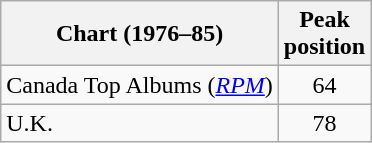<table class="wikitable sortable">
<tr>
<th>Chart (1976–85)</th>
<th>Peak<br>position</th>
</tr>
<tr>
<td>Canada Top Albums (<em><a href='#'>RPM</a></em>)</td>
<td align=center>64</td>
</tr>
<tr>
<td>U.K. </td>
<td align=center>78</td>
</tr>
</table>
